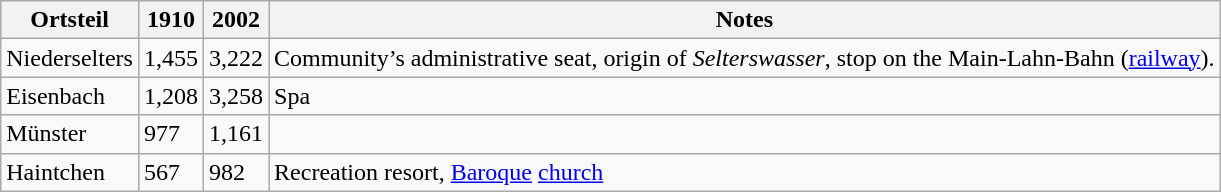<table class="wikitable">
<tr>
<th>Ortsteil</th>
<th>1910</th>
<th>2002</th>
<th>Notes</th>
</tr>
<tr>
<td>Niederselters</td>
<td>1,455</td>
<td>3,222</td>
<td>Community’s administrative seat, origin of <em>Selterswasser</em>, stop on the Main-Lahn-Bahn (<a href='#'>railway</a>).</td>
</tr>
<tr>
<td>Eisenbach</td>
<td>1,208</td>
<td>3,258</td>
<td>Spa</td>
</tr>
<tr>
<td>Münster</td>
<td>977</td>
<td>1,161</td>
<td></td>
</tr>
<tr>
<td>Haintchen</td>
<td>567</td>
<td>982</td>
<td>Recreation resort, <a href='#'>Baroque</a> <a href='#'>church</a></td>
</tr>
</table>
